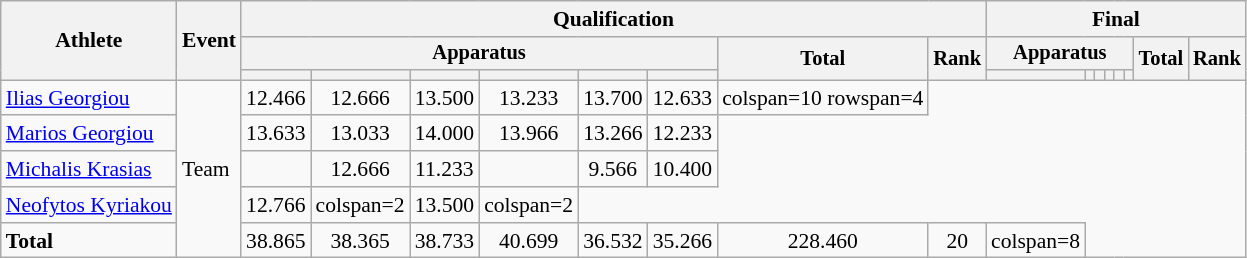<table class="wikitable" style="font-size:90%">
<tr>
<th rowspan=3>Athlete</th>
<th rowspan=3>Event</th>
<th colspan =8>Qualification</th>
<th colspan =8>Final</th>
</tr>
<tr style="font-size:95%">
<th colspan=6>Apparatus</th>
<th rowspan=2>Total</th>
<th rowspan=2>Rank</th>
<th colspan=6>Apparatus</th>
<th rowspan=2>Total</th>
<th rowspan=2>Rank</th>
</tr>
<tr style="font-size:95%">
<th></th>
<th></th>
<th></th>
<th></th>
<th></th>
<th></th>
<th></th>
<th></th>
<th></th>
<th></th>
<th></th>
<th></th>
</tr>
<tr align=center>
<td align=left><a href='#'>Ilias Georgiou</a></td>
<td align=left rowspan=5>Team</td>
<td>12.466</td>
<td>12.666</td>
<td>13.500</td>
<td>13.233</td>
<td>13.700</td>
<td>12.633</td>
<td>colspan=10 rowspan=4 </td>
</tr>
<tr align=center>
<td align=left><a href='#'>Marios Georgiou</a></td>
<td>13.633</td>
<td>13.033</td>
<td>14.000</td>
<td>13.966</td>
<td>13.266</td>
<td>12.233</td>
</tr>
<tr align=center>
<td align=left><a href='#'>Michalis Krasias</a></td>
<td></td>
<td>12.666</td>
<td>11.233</td>
<td></td>
<td>9.566</td>
<td>10.400</td>
</tr>
<tr align=center>
<td align=left><a href='#'>Neofytos Kyriakou</a></td>
<td>12.766</td>
<td>colspan=2</td>
<td>13.500</td>
<td>colspan=2</td>
</tr>
<tr align=center>
<td align=left><strong>Total</strong></td>
<td>38.865</td>
<td>38.365</td>
<td>38.733</td>
<td>40.699</td>
<td>36.532</td>
<td>35.266</td>
<td>228.460</td>
<td>20</td>
<td>colspan=8</td>
</tr>
</table>
